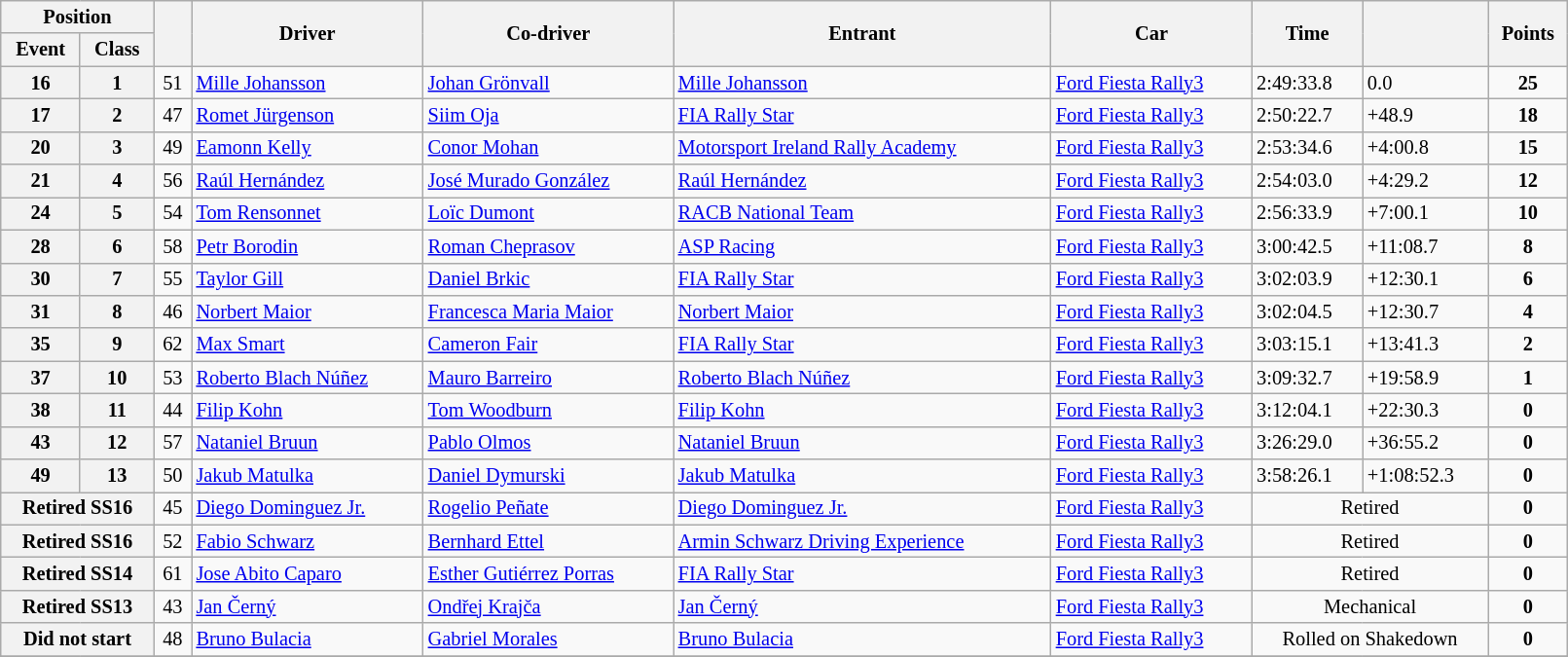<table class="wikitable" width=85% style="font-size: 85%;">
<tr>
<th colspan="2">Position</th>
<th rowspan="2"></th>
<th rowspan="2">Driver</th>
<th rowspan="2">Co-driver</th>
<th rowspan="2">Entrant</th>
<th rowspan="2">Car</th>
<th rowspan="2">Time</th>
<th rowspan="2"></th>
<th rowspan="2">Points</th>
</tr>
<tr>
<th>Event</th>
<th>Class</th>
</tr>
<tr>
<th>16</th>
<th>1</th>
<td align="center">51</td>
<td><a href='#'>Mille Johansson</a></td>
<td><a href='#'>Johan Grönvall</a></td>
<td><a href='#'>Mille Johansson</a></td>
<td><a href='#'>Ford Fiesta Rally3</a></td>
<td>2:49:33.8</td>
<td>0.0</td>
<td align="center"><strong>25</strong></td>
</tr>
<tr>
<th>17</th>
<th>2</th>
<td align="center">47</td>
<td><a href='#'>Romet Jürgenson</a></td>
<td><a href='#'>Siim Oja</a></td>
<td><a href='#'>FIA Rally Star</a></td>
<td><a href='#'>Ford Fiesta Rally3</a></td>
<td>2:50:22.7</td>
<td>+48.9</td>
<td align="center"><strong>18</strong></td>
</tr>
<tr>
<th>20</th>
<th>3</th>
<td align="center">49</td>
<td><a href='#'>Eamonn Kelly</a></td>
<td><a href='#'>Conor Mohan</a></td>
<td><a href='#'>Motorsport Ireland Rally Academy</a></td>
<td><a href='#'>Ford Fiesta Rally3</a></td>
<td>2:53:34.6</td>
<td>+4:00.8</td>
<td align="center"><strong>15</strong></td>
</tr>
<tr>
<th>21</th>
<th>4</th>
<td align="center">56</td>
<td><a href='#'>Raúl Hernández</a></td>
<td><a href='#'>José Murado González</a></td>
<td><a href='#'>Raúl Hernández</a></td>
<td><a href='#'>Ford Fiesta Rally3</a></td>
<td>2:54:03.0</td>
<td>+4:29.2</td>
<td align="center"><strong>12</strong></td>
</tr>
<tr>
<th>24</th>
<th>5</th>
<td align="center">54</td>
<td><a href='#'>Tom Rensonnet</a></td>
<td><a href='#'>Loïc Dumont</a></td>
<td><a href='#'>RACB National Team</a></td>
<td><a href='#'>Ford Fiesta Rally3</a></td>
<td>2:56:33.9</td>
<td>+7:00.1</td>
<td align="center"><strong>10</strong></td>
</tr>
<tr>
<th>28</th>
<th>6</th>
<td align="center">58</td>
<td><a href='#'>Petr Borodin</a></td>
<td><a href='#'>Roman Cheprasov</a></td>
<td><a href='#'>ASP Racing</a></td>
<td><a href='#'>Ford Fiesta Rally3</a></td>
<td>3:00:42.5</td>
<td>+11:08.7</td>
<td align="center"><strong>8</strong></td>
</tr>
<tr>
<th>30</th>
<th>7</th>
<td align="center">55</td>
<td><a href='#'>Taylor Gill</a></td>
<td><a href='#'>Daniel Brkic</a></td>
<td><a href='#'>FIA Rally Star</a></td>
<td><a href='#'>Ford Fiesta Rally3</a></td>
<td>3:02:03.9</td>
<td>+12:30.1</td>
<td align="center"><strong>6</strong></td>
</tr>
<tr>
<th>31</th>
<th>8</th>
<td align="center">46</td>
<td><a href='#'>Norbert Maior</a></td>
<td><a href='#'>Francesca Maria Maior</a></td>
<td><a href='#'>Norbert Maior</a></td>
<td><a href='#'>Ford Fiesta Rally3</a></td>
<td>3:02:04.5</td>
<td>+12:30.7</td>
<td align="center"><strong>4</strong></td>
</tr>
<tr>
<th>35</th>
<th>9</th>
<td align="center">62</td>
<td><a href='#'>Max Smart</a></td>
<td><a href='#'>Cameron Fair</a></td>
<td><a href='#'>FIA Rally Star</a></td>
<td><a href='#'>Ford Fiesta Rally3</a></td>
<td>3:03:15.1</td>
<td>+13:41.3</td>
<td align="center"><strong>2</strong></td>
</tr>
<tr>
<th>37</th>
<th>10</th>
<td align="center">53</td>
<td><a href='#'>Roberto Blach Núñez</a></td>
<td><a href='#'>Mauro Barreiro</a></td>
<td><a href='#'>Roberto Blach Núñez</a></td>
<td><a href='#'>Ford Fiesta Rally3</a></td>
<td>3:09:32.7</td>
<td>+19:58.9</td>
<td align="center"><strong>1</strong></td>
</tr>
<tr>
<th>38</th>
<th>11</th>
<td align="center">44</td>
<td><a href='#'>Filip Kohn</a></td>
<td><a href='#'>Tom Woodburn</a></td>
<td><a href='#'>Filip Kohn</a></td>
<td><a href='#'>Ford Fiesta Rally3</a></td>
<td>3:12:04.1</td>
<td>+22:30.3</td>
<td align="center"><strong>0</strong></td>
</tr>
<tr>
<th>43</th>
<th>12</th>
<td align="center">57</td>
<td><a href='#'>Nataniel Bruun</a></td>
<td><a href='#'>Pablo Olmos</a></td>
<td><a href='#'>Nataniel Bruun</a></td>
<td><a href='#'>Ford Fiesta Rally3</a></td>
<td>3:26:29.0</td>
<td>+36:55.2</td>
<td align="center"><strong>0</strong></td>
</tr>
<tr>
<th>49</th>
<th>13</th>
<td align="center">50</td>
<td><a href='#'>Jakub Matulka</a></td>
<td><a href='#'>Daniel Dymurski</a></td>
<td><a href='#'>Jakub Matulka</a></td>
<td><a href='#'>Ford Fiesta Rally3</a></td>
<td>3:58:26.1</td>
<td>+1:08:52.3</td>
<td align="center"><strong>0</strong></td>
</tr>
<tr>
<th colspan="2">Retired SS16</th>
<td align="center">45</td>
<td><a href='#'>Diego Dominguez Jr.</a></td>
<td><a href='#'>Rogelio Peñate</a></td>
<td><a href='#'>Diego Dominguez Jr.</a></td>
<td><a href='#'>Ford Fiesta Rally3</a></td>
<td align="center" colspan="2">Retired</td>
<td align="center"><strong>0</strong></td>
</tr>
<tr>
<th colspan="2">Retired SS16</th>
<td align="center">52</td>
<td><a href='#'>Fabio Schwarz</a></td>
<td><a href='#'>Bernhard Ettel</a></td>
<td><a href='#'>Armin Schwarz Driving Experience</a></td>
<td><a href='#'>Ford Fiesta Rally3</a></td>
<td align="center" colspan="2">Retired</td>
<td align="center"><strong>0</strong></td>
</tr>
<tr>
<th colspan="2">Retired SS14</th>
<td align="center">61</td>
<td><a href='#'>Jose Abito Caparo</a></td>
<td><a href='#'>Esther Gutiérrez Porras</a></td>
<td><a href='#'>FIA Rally Star</a></td>
<td><a href='#'>Ford Fiesta Rally3</a></td>
<td align="center" colspan="2">Retired</td>
<td align="center"><strong>0</strong></td>
</tr>
<tr>
<th colspan="2">Retired SS13</th>
<td align="center">43</td>
<td><a href='#'>Jan Černý</a></td>
<td><a href='#'>Ondřej Krajča</a></td>
<td><a href='#'>Jan Černý</a></td>
<td><a href='#'>Ford Fiesta Rally3</a></td>
<td colspan="2" align="center">Mechanical</td>
<td align="center"><strong>0</strong></td>
</tr>
<tr>
<th colspan="2">Did not start</th>
<td align="center">48</td>
<td><a href='#'>Bruno Bulacia</a></td>
<td><a href='#'>Gabriel Morales</a></td>
<td><a href='#'>Bruno Bulacia</a></td>
<td><a href='#'>Ford Fiesta Rally3</a></td>
<td colspan="2" align="center">Rolled on Shakedown</td>
<td align="center"><strong>0</strong></td>
</tr>
<tr>
</tr>
</table>
